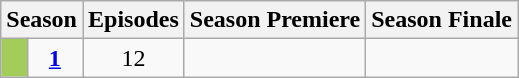<table class="wikitable">
<tr>
<th colspan="2">Season</th>
<th>Episodes</th>
<th>Season Premiere</th>
<th>Season Finale</th>
</tr>
<tr>
<td style="background:#A2CD5A; height:5px;"></td>
<td style="text-align:center;"><strong><a href='#'>1</a></strong></td>
<td style="text-align:center;">12</td>
<td style="text-align:center;"></td>
<td style="text-align:center;"></td>
</tr>
</table>
